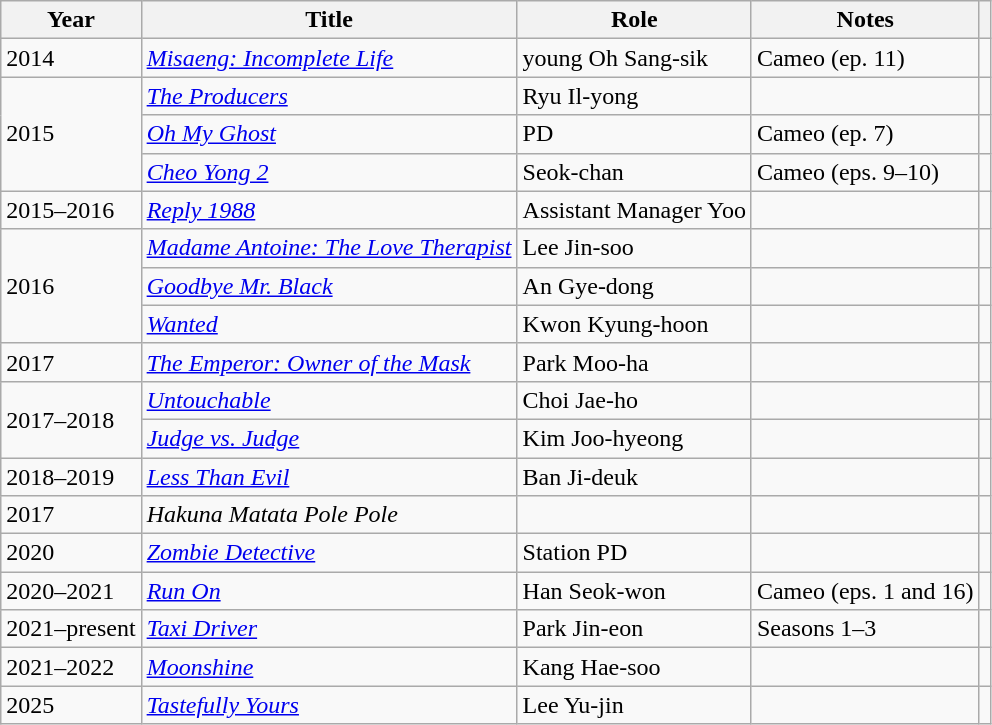<table class="wikitable sortable plainrowheaders">
<tr>
<th>Year</th>
<th>Title</th>
<th>Role</th>
<th>Notes</th>
<th></th>
</tr>
<tr>
<td>2014</td>
<td><em><a href='#'>Misaeng: Incomplete Life</a></em></td>
<td>young Oh Sang-sik</td>
<td>Cameo (ep. 11)</td>
<td></td>
</tr>
<tr>
<td rowspan="3">2015</td>
<td><em><a href='#'>The Producers</a></em></td>
<td>Ryu Il-yong</td>
<td></td>
<td></td>
</tr>
<tr>
<td><em><a href='#'>Oh My Ghost</a></em></td>
<td>PD</td>
<td>Cameo (ep. 7)</td>
<td></td>
</tr>
<tr>
<td><em><a href='#'>Cheo Yong 2</a></em></td>
<td>Seok-chan</td>
<td>Cameo (eps. 9–10)</td>
<td></td>
</tr>
<tr>
<td>2015–2016</td>
<td><em><a href='#'>Reply 1988</a></em></td>
<td>Assistant Manager Yoo</td>
<td></td>
<td></td>
</tr>
<tr>
<td rowspan="3">2016</td>
<td><em><a href='#'>Madame Antoine: The Love Therapist</a></em></td>
<td>Lee Jin-soo</td>
<td></td>
<td></td>
</tr>
<tr>
<td><em><a href='#'>Goodbye Mr. Black</a></em></td>
<td>An Gye-dong</td>
<td></td>
<td></td>
</tr>
<tr>
<td><em><a href='#'>Wanted</a></em></td>
<td>Kwon Kyung-hoon</td>
<td></td>
<td></td>
</tr>
<tr>
<td>2017</td>
<td><em><a href='#'>The Emperor: Owner of the Mask</a></em></td>
<td>Park Moo-ha</td>
<td></td>
<td></td>
</tr>
<tr>
<td rowspan="2">2017–2018</td>
<td><em><a href='#'>Untouchable</a></em></td>
<td>Choi Jae-ho</td>
<td></td>
<td></td>
</tr>
<tr>
<td><em><a href='#'>Judge vs. Judge</a></em></td>
<td>Kim Joo-hyeong</td>
<td></td>
<td></td>
</tr>
<tr>
<td>2018–2019</td>
<td><em><a href='#'>Less Than Evil</a></em></td>
<td>Ban Ji-deuk</td>
<td></td>
<td></td>
</tr>
<tr>
<td>2017</td>
<td><em>Hakuna Matata Pole Pole</em></td>
<td></td>
<td></td>
<td></td>
</tr>
<tr>
<td>2020</td>
<td><em><a href='#'>Zombie Detective</a></em></td>
<td>Station PD</td>
<td></td>
<td></td>
</tr>
<tr>
<td>2020–2021</td>
<td><em><a href='#'>Run On</a></em></td>
<td>Han Seok-won</td>
<td>Cameo (eps. 1 and 16)</td>
<td></td>
</tr>
<tr>
<td>2021–present</td>
<td><em><a href='#'>Taxi Driver</a></em></td>
<td>Park Jin-eon</td>
<td>Seasons 1–3</td>
<td></td>
</tr>
<tr>
<td>2021–2022</td>
<td><em><a href='#'>Moonshine</a></em></td>
<td>Kang Hae-soo</td>
<td></td>
<td></td>
</tr>
<tr>
<td>2025</td>
<td><em><a href='#'>Tastefully Yours</a></em></td>
<td>Lee Yu-jin</td>
<td></td>
<td></td>
</tr>
</table>
